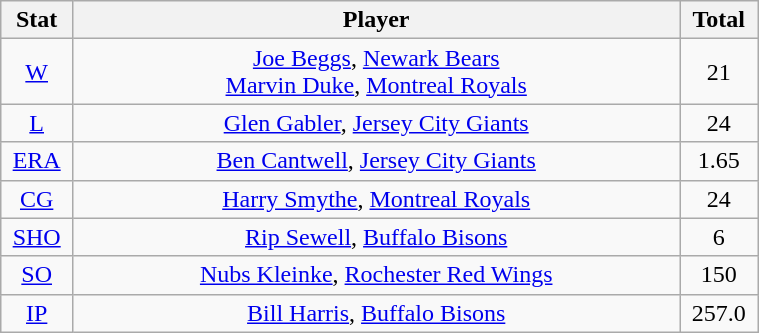<table class="wikitable" width="40%" style="text-align:center;">
<tr>
<th width="5%">Stat</th>
<th width="60%">Player</th>
<th width="5%">Total</th>
</tr>
<tr>
<td><a href='#'>W</a></td>
<td><a href='#'>Joe Beggs</a>, <a href='#'>Newark Bears</a> <br> <a href='#'>Marvin Duke</a>, <a href='#'>Montreal Royals</a></td>
<td>21</td>
</tr>
<tr>
<td><a href='#'>L</a></td>
<td><a href='#'>Glen Gabler</a>, <a href='#'>Jersey City Giants</a></td>
<td>24</td>
</tr>
<tr>
<td><a href='#'>ERA</a></td>
<td><a href='#'>Ben Cantwell</a>, <a href='#'>Jersey City Giants</a></td>
<td>1.65</td>
</tr>
<tr>
<td><a href='#'>CG</a></td>
<td><a href='#'>Harry Smythe</a>, <a href='#'>Montreal Royals</a></td>
<td>24</td>
</tr>
<tr>
<td><a href='#'>SHO</a></td>
<td><a href='#'>Rip Sewell</a>, <a href='#'>Buffalo Bisons</a></td>
<td>6</td>
</tr>
<tr>
<td><a href='#'>SO</a></td>
<td><a href='#'>Nubs Kleinke</a>, <a href='#'>Rochester Red Wings</a></td>
<td>150</td>
</tr>
<tr>
<td><a href='#'>IP</a></td>
<td><a href='#'>Bill Harris</a>, <a href='#'>Buffalo Bisons</a></td>
<td>257.0</td>
</tr>
</table>
